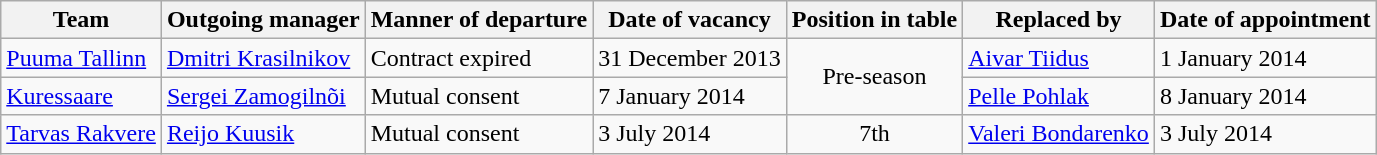<table class="wikitable">
<tr>
<th>Team</th>
<th>Outgoing manager</th>
<th>Manner of departure</th>
<th>Date of vacancy</th>
<th>Position in table</th>
<th>Replaced by</th>
<th>Date of appointment</th>
</tr>
<tr>
<td><a href='#'>Puuma Tallinn</a></td>
<td> <a href='#'>Dmitri Krasilnikov</a></td>
<td>Contract expired</td>
<td>31 December 2013</td>
<td rowspan=2 align="center">Pre-season</td>
<td> <a href='#'>Aivar Tiidus</a></td>
<td>1 January 2014</td>
</tr>
<tr>
<td><a href='#'>Kuressaare</a></td>
<td> <a href='#'>Sergei Zamogilnõi</a></td>
<td>Mutual consent</td>
<td>7 January 2014</td>
<td> <a href='#'>Pelle Pohlak</a></td>
<td>8 January 2014</td>
</tr>
<tr>
<td><a href='#'>Tarvas Rakvere</a></td>
<td> <a href='#'>Reijo Kuusik</a></td>
<td>Mutual consent</td>
<td>3 July 2014</td>
<td align="center">7th</td>
<td> <a href='#'>Valeri Bondarenko</a></td>
<td>3 July 2014</td>
</tr>
</table>
